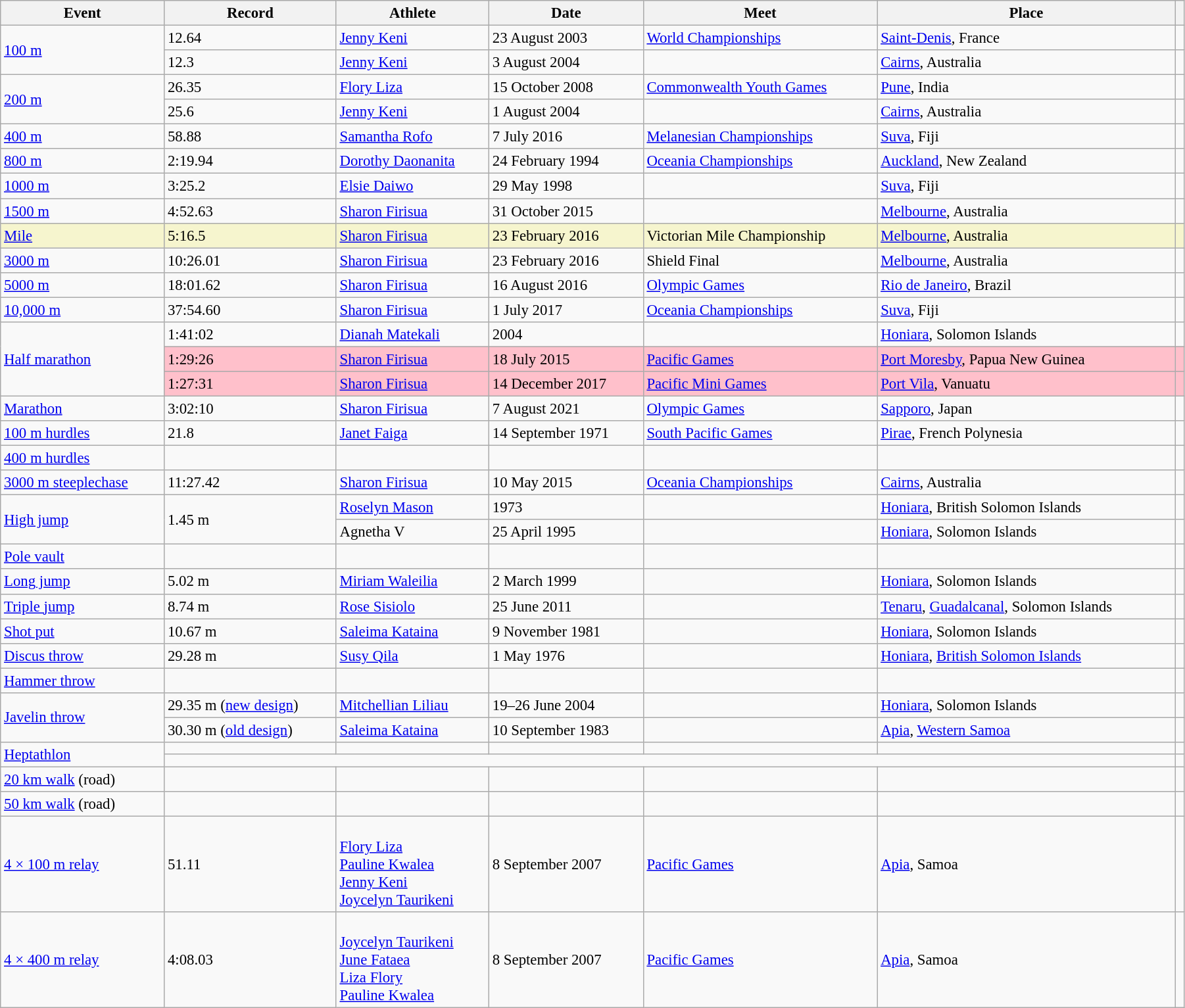<table class="wikitable" style="font-size:95%; width: 95%;">
<tr>
<th>Event</th>
<th>Record</th>
<th>Athlete</th>
<th>Date</th>
<th>Meet</th>
<th>Place</th>
<th></th>
</tr>
<tr>
<td rowspan=2><a href='#'>100 m</a></td>
<td>12.64 </td>
<td><a href='#'>Jenny Keni</a></td>
<td>23 August 2003</td>
<td><a href='#'>World Championships</a></td>
<td><a href='#'>Saint-Denis</a>, France</td>
<td></td>
</tr>
<tr>
<td>12.3  </td>
<td><a href='#'>Jenny Keni</a></td>
<td>3 August 2004</td>
<td></td>
<td><a href='#'>Cairns</a>, Australia</td>
<td></td>
</tr>
<tr>
<td rowspan=2><a href='#'>200 m</a></td>
<td>26.35 </td>
<td><a href='#'>Flory Liza</a></td>
<td>15 October 2008</td>
<td><a href='#'>Commonwealth Youth Games</a></td>
<td><a href='#'>Pune</a>, India</td>
<td></td>
</tr>
<tr>
<td>25.6  </td>
<td><a href='#'>Jenny Keni</a></td>
<td>1 August 2004</td>
<td></td>
<td><a href='#'>Cairns</a>, Australia</td>
<td></td>
</tr>
<tr>
<td><a href='#'>400 m</a></td>
<td>58.88</td>
<td><a href='#'>Samantha Rofo</a></td>
<td>7 July 2016</td>
<td><a href='#'>Melanesian Championships</a></td>
<td><a href='#'>Suva</a>, Fiji</td>
<td></td>
</tr>
<tr>
<td><a href='#'>800 m</a></td>
<td>2:19.94</td>
<td><a href='#'>Dorothy Daonanita</a></td>
<td>24 February 1994</td>
<td><a href='#'>Oceania Championships</a></td>
<td><a href='#'>Auckland</a>, New Zealand</td>
<td></td>
</tr>
<tr>
<td><a href='#'>1000 m</a></td>
<td>3:25.2 </td>
<td><a href='#'>Elsie Daiwo</a></td>
<td>29 May 1998</td>
<td></td>
<td><a href='#'>Suva</a>, Fiji</td>
<td></td>
</tr>
<tr>
<td><a href='#'>1500 m</a></td>
<td>4:52.63</td>
<td><a href='#'>Sharon Firisua</a></td>
<td>31 October 2015</td>
<td></td>
<td><a href='#'>Melbourne</a>, Australia</td>
<td></td>
</tr>
<tr style="background:#f6F5CE;">
<td><a href='#'>Mile</a></td>
<td>5:16.5 </td>
<td><a href='#'>Sharon Firisua</a></td>
<td>23 February 2016</td>
<td>Victorian Mile Championship</td>
<td><a href='#'>Melbourne</a>, Australia</td>
<td></td>
</tr>
<tr>
<td><a href='#'>3000 m</a></td>
<td>10:26.01</td>
<td><a href='#'>Sharon Firisua</a></td>
<td>23 February 2016</td>
<td>Shield Final</td>
<td><a href='#'>Melbourne</a>, Australia</td>
<td></td>
</tr>
<tr>
<td><a href='#'>5000 m</a></td>
<td>18:01.62</td>
<td><a href='#'>Sharon Firisua</a></td>
<td>16 August 2016</td>
<td><a href='#'>Olympic Games</a></td>
<td><a href='#'>Rio de Janeiro</a>, Brazil</td>
<td></td>
</tr>
<tr>
<td><a href='#'>10,000 m</a></td>
<td>37:54.60</td>
<td><a href='#'>Sharon Firisua</a></td>
<td>1 July 2017</td>
<td><a href='#'>Oceania Championships</a></td>
<td><a href='#'>Suva</a>, Fiji</td>
<td></td>
</tr>
<tr>
<td rowspan=3><a href='#'>Half marathon</a></td>
<td>1:41:02</td>
<td><a href='#'>Dianah Matekali</a></td>
<td>2004</td>
<td></td>
<td><a href='#'>Honiara</a>, Solomon Islands</td>
<td></td>
</tr>
<tr style="background:pink">
<td>1:29:26</td>
<td><a href='#'>Sharon Firisua</a></td>
<td>18 July 2015</td>
<td><a href='#'>Pacific Games</a></td>
<td><a href='#'>Port Moresby</a>, Papua New Guinea</td>
<td></td>
</tr>
<tr style="background:pink">
<td>1:27:31</td>
<td><a href='#'>Sharon Firisua</a></td>
<td>14 December 2017</td>
<td><a href='#'>Pacific Mini Games</a></td>
<td><a href='#'>Port Vila</a>, Vanuatu</td>
<td></td>
</tr>
<tr>
<td><a href='#'>Marathon</a></td>
<td>3:02:10</td>
<td><a href='#'>Sharon Firisua</a></td>
<td>7 August 2021</td>
<td><a href='#'>Olympic Games</a></td>
<td><a href='#'>Sapporo</a>, Japan</td>
<td></td>
</tr>
<tr>
<td><a href='#'>100 m hurdles</a></td>
<td>21.8  </td>
<td><a href='#'>Janet Faiga</a></td>
<td>14 September 1971</td>
<td><a href='#'>South Pacific Games</a></td>
<td><a href='#'>Pirae</a>, French Polynesia</td>
<td></td>
</tr>
<tr>
<td><a href='#'>400 m hurdles</a></td>
<td></td>
<td></td>
<td></td>
<td></td>
<td></td>
<td></td>
</tr>
<tr>
<td><a href='#'>3000 m steeplechase</a></td>
<td>11:27.42</td>
<td><a href='#'>Sharon Firisua</a></td>
<td>10 May 2015</td>
<td><a href='#'>Oceania Championships</a></td>
<td><a href='#'>Cairns</a>, Australia</td>
<td></td>
</tr>
<tr>
<td rowspan=2><a href='#'>High jump</a></td>
<td rowspan=2>1.45 m</td>
<td><a href='#'>Roselyn Mason</a></td>
<td>1973</td>
<td></td>
<td><a href='#'>Honiara</a>, British Solomon Islands</td>
<td></td>
</tr>
<tr>
<td>Agnetha V</td>
<td>25 April 1995</td>
<td></td>
<td><a href='#'>Honiara</a>, Solomon Islands</td>
<td></td>
</tr>
<tr>
<td><a href='#'>Pole vault</a></td>
<td></td>
<td></td>
<td></td>
<td></td>
<td></td>
<td></td>
</tr>
<tr>
<td><a href='#'>Long jump</a></td>
<td>5.02 m </td>
<td><a href='#'>Miriam Waleilia</a></td>
<td>2 March 1999</td>
<td></td>
<td><a href='#'>Honiara</a>, Solomon Islands</td>
<td></td>
</tr>
<tr>
<td><a href='#'>Triple jump</a></td>
<td>8.74 m </td>
<td><a href='#'>Rose Sisiolo</a></td>
<td>25 June 2011</td>
<td></td>
<td><a href='#'>Tenaru</a>, <a href='#'>Guadalcanal</a>, Solomon Islands</td>
<td></td>
</tr>
<tr>
<td><a href='#'>Shot put</a></td>
<td>10.67 m</td>
<td><a href='#'>Saleima Kataina</a></td>
<td>9 November 1981</td>
<td></td>
<td><a href='#'>Honiara</a>, Solomon Islands</td>
<td></td>
</tr>
<tr>
<td><a href='#'>Discus throw</a></td>
<td>29.28 m</td>
<td><a href='#'>Susy Qila</a></td>
<td>1 May 1976</td>
<td></td>
<td><a href='#'>Honiara</a>, <a href='#'>British Solomon Islands</a></td>
<td></td>
</tr>
<tr>
<td><a href='#'>Hammer throw</a></td>
<td></td>
<td></td>
<td></td>
<td></td>
<td></td>
<td></td>
</tr>
<tr>
<td rowspan=2><a href='#'>Javelin throw</a></td>
<td>29.35 m (<a href='#'>new design</a>)</td>
<td><a href='#'>Mitchellian Liliau</a></td>
<td>19–26 June 2004</td>
<td></td>
<td><a href='#'>Honiara</a>, Solomon Islands</td>
<td></td>
</tr>
<tr>
<td>30.30 m (<a href='#'>old design</a>)</td>
<td><a href='#'>Saleima Kataina</a></td>
<td>10 September 1983</td>
<td></td>
<td><a href='#'>Apia</a>, <a href='#'>Western Samoa</a></td>
<td></td>
</tr>
<tr>
<td rowspan=2><a href='#'>Heptathlon</a></td>
<td></td>
<td></td>
<td></td>
<td></td>
<td></td>
<td></td>
</tr>
<tr>
<td colspan=5></td>
</tr>
<tr>
<td><a href='#'>20 km walk</a> (road)</td>
<td></td>
<td></td>
<td></td>
<td></td>
<td></td>
<td></td>
</tr>
<tr>
<td><a href='#'>50 km walk</a> (road)</td>
<td></td>
<td></td>
<td></td>
<td></td>
<td></td>
<td></td>
</tr>
<tr>
<td><a href='#'>4 × 100 m relay</a></td>
<td>51.11</td>
<td><br><a href='#'>Flory Liza</a><br><a href='#'>Pauline Kwalea</a><br><a href='#'>Jenny Keni</a><br><a href='#'>Joycelyn Taurikeni</a></td>
<td>8 September 2007</td>
<td><a href='#'>Pacific Games</a></td>
<td><a href='#'>Apia</a>, Samoa</td>
<td></td>
</tr>
<tr>
<td><a href='#'>4 × 400 m relay</a></td>
<td>4:08.03</td>
<td><br><a href='#'>Joycelyn Taurikeni</a><br><a href='#'>June Fataea</a><br><a href='#'>Liza Flory</a><br><a href='#'>Pauline Kwalea</a></td>
<td>8 September 2007</td>
<td><a href='#'>Pacific Games</a></td>
<td><a href='#'>Apia</a>, Samoa</td>
<td></td>
</tr>
</table>
